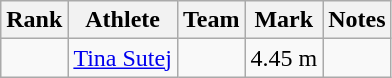<table class="wikitable sortable">
<tr>
<th>Rank</th>
<th>Athlete</th>
<th>Team</th>
<th>Mark</th>
<th>Notes</th>
</tr>
<tr>
<td align=center></td>
<td><a href='#'>Tina Sutej</a></td>
<td></td>
<td>4.45 m</td>
<td></td>
</tr>
</table>
